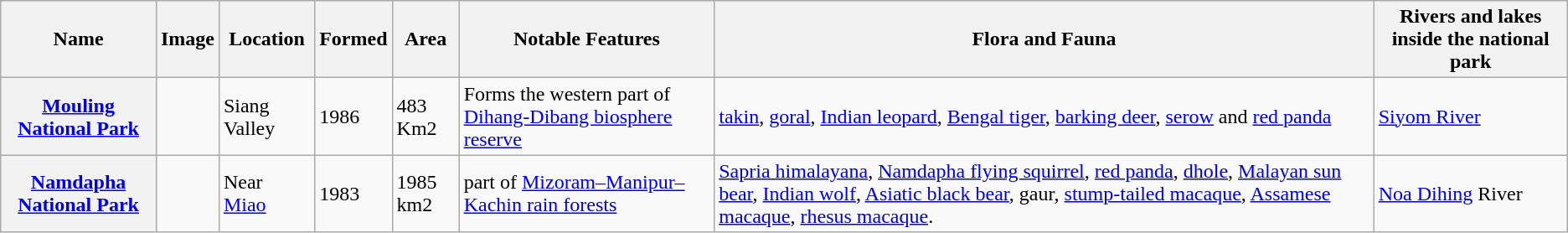<table class="wikitable sortable">
<tr>
<th>Name</th>
<th>Image</th>
<th>Location</th>
<th>Formed</th>
<th>Area</th>
<th>Notable Features</th>
<th>Flora and Fauna</th>
<th>Rivers and lakes inside the national park</th>
</tr>
<tr>
<th><a href='#'>Mouling National Park</a></th>
<td></td>
<td>Siang Valley</td>
<td>1986</td>
<td>483 Km2</td>
<td>Forms the western part of <a href='#'>Dihang-Dibang biosphere reserve</a></td>
<td><a href='#'>takin</a>, <a href='#'>goral</a>, <a href='#'>Indian leopard</a>, <a href='#'>Bengal tiger</a>, <a href='#'>barking deer</a>, <a href='#'>serow</a> and <a href='#'>red panda</a></td>
<td><a href='#'>Siyom River</a></td>
</tr>
<tr>
<th><a href='#'>Namdapha National Park</a></th>
<td><br></td>
<td>Near <a href='#'>Miao</a></td>
<td>1983</td>
<td>1985 km2</td>
<td>part of <a href='#'>Mizoram–Manipur–Kachin rain forests</a></td>
<td><a href='#'>Sapria himalayana</a>, <a href='#'>Namdapha flying squirrel</a>, <a href='#'>red panda</a>,  <a href='#'>dhole</a>, <a href='#'>Malayan sun bear</a>, <a href='#'>Indian wolf</a>, <a href='#'>Asiatic black bear</a>, gaur, <a href='#'>stump-tailed macaque</a>, <a href='#'>Assamese macaque</a>, <a href='#'>rhesus macaque</a>.</td>
<td><a href='#'>Noa Dihing</a> River</td>
</tr>
</table>
